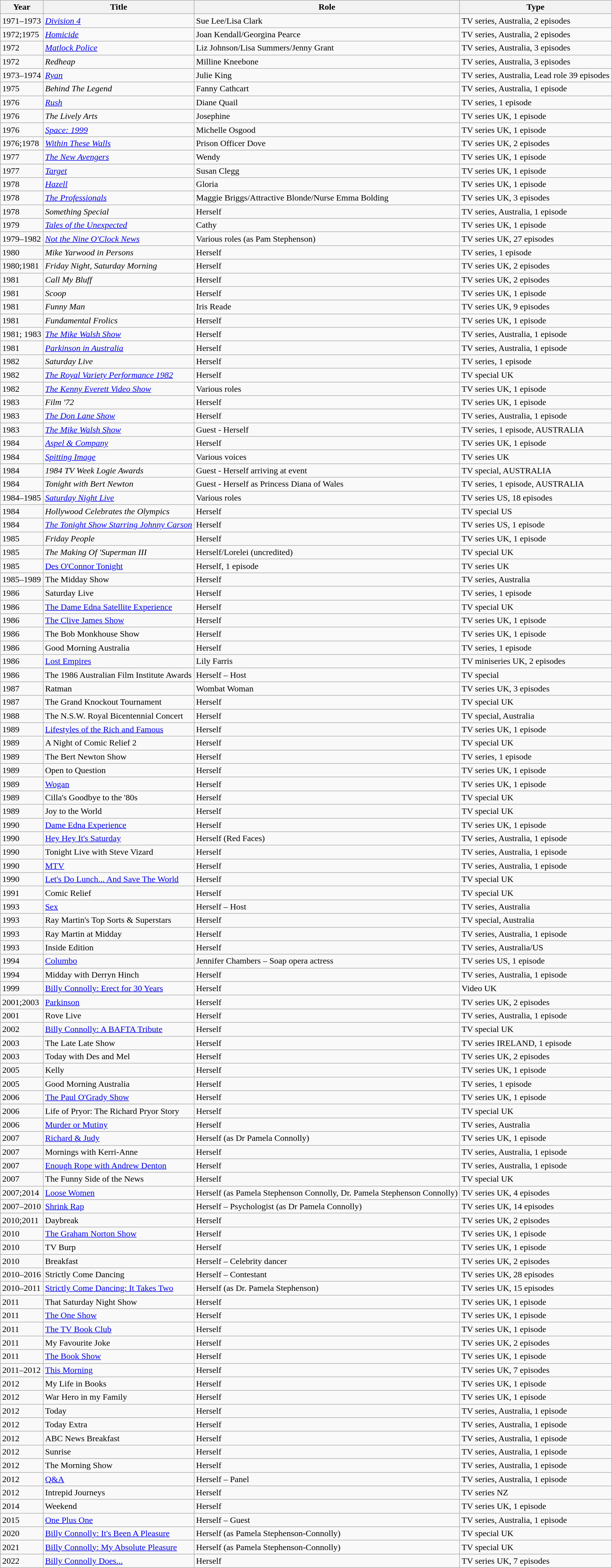<table class="wikitable plainrowheaders sortable">
<tr>
<th scope="col">Year</th>
<th scope="col">Title</th>
<th scope="col">Role</th>
<th scope="col">Type</th>
</tr>
<tr>
<td>1971–1973</td>
<td><em><a href='#'>Division 4</a></em></td>
<td>Sue Lee/Lisa Clark</td>
<td>TV series, Australia, 2 episodes</td>
</tr>
<tr>
<td>1972;1975</td>
<td><em><a href='#'>Homicide</a></em></td>
<td>Joan Kendall/Georgina Pearce</td>
<td>TV series, Australia, 2 episodes</td>
</tr>
<tr>
<td>1972</td>
<td><em><a href='#'>Matlock Police</a></em></td>
<td>Liz Johnson/Lisa Summers/Jenny Grant</td>
<td>TV series, Australia, 3 episodes</td>
</tr>
<tr>
<td>1972</td>
<td><em>Redheap</em></td>
<td>Milline Kneebone</td>
<td>TV series, Australia, 3 episodes</td>
</tr>
<tr>
<td>1973–1974</td>
<td><em><a href='#'>Ryan</a></em></td>
<td>Julie King</td>
<td>TV series, Australia, Lead role 39 episodes</td>
</tr>
<tr>
<td>1975</td>
<td><em>Behind The Legend</em></td>
<td>Fanny Cathcart</td>
<td>TV series, Australia, 1 episode</td>
</tr>
<tr>
<td>1976</td>
<td><em><a href='#'>Rush</a></em></td>
<td>Diane Quail</td>
<td>TV series, 1 episode</td>
</tr>
<tr>
<td>1976</td>
<td><em>The Lively Arts</em></td>
<td>Josephine</td>
<td>TV series UK, 1 episode</td>
</tr>
<tr>
<td>1976</td>
<td><em><a href='#'>Space: 1999</a></em></td>
<td>Michelle Osgood</td>
<td>TV series UK, 1 episode</td>
</tr>
<tr>
<td>1976;1978</td>
<td><em><a href='#'>Within These Walls</a></em></td>
<td>Prison Officer Dove</td>
<td>TV series UK, 2 episodes</td>
</tr>
<tr>
<td>1977</td>
<td><em><a href='#'>The New Avengers</a></em></td>
<td>Wendy</td>
<td>TV series UK, 1 episode</td>
</tr>
<tr>
<td>1977</td>
<td><em><a href='#'>Target</a></em></td>
<td>Susan Clegg</td>
<td>TV series UK, 1 episode</td>
</tr>
<tr>
<td>1978</td>
<td><em><a href='#'>Hazell</a></em></td>
<td>Gloria</td>
<td>TV series UK, 1 episode</td>
</tr>
<tr>
<td>1978</td>
<td><em><a href='#'>The Professionals</a></em></td>
<td>Maggie Briggs/Attractive Blonde/Nurse Emma Bolding</td>
<td>TV series UK, 3 episodes</td>
</tr>
<tr>
<td>1978</td>
<td><em>Something Special</em></td>
<td>Herself</td>
<td>TV series, Australia, 1 episode</td>
</tr>
<tr>
<td>1979</td>
<td><em><a href='#'>Tales of the Unexpected</a></em></td>
<td>Cathy</td>
<td>TV series UK, 1 episode</td>
</tr>
<tr>
<td>1979–1982</td>
<td><em><a href='#'>Not the Nine O'Clock News</a></em></td>
<td>Various roles (as Pam Stephenson)</td>
<td>TV series UK, 27 episodes</td>
</tr>
<tr>
<td>1980</td>
<td><em>Mike Yarwood in Persons</em></td>
<td>Herself</td>
<td>TV series, 1 episode</td>
</tr>
<tr>
<td>1980;1981</td>
<td><em>Friday Night, Saturday Morning</em></td>
<td>Herself</td>
<td>TV series UK, 2 episodes</td>
</tr>
<tr>
<td>1981</td>
<td><em>Call My Bluff</em></td>
<td>Herself</td>
<td>TV series UK, 2 episodes</td>
</tr>
<tr>
<td>1981</td>
<td><em>Scoop</em></td>
<td>Herself</td>
<td>TV series UK, 1 episode</td>
</tr>
<tr>
<td>1981</td>
<td><em>Funny Man</em></td>
<td>Iris Reade</td>
<td>TV series UK, 9 episodes</td>
</tr>
<tr>
<td>1981</td>
<td><em>Fundamental Frolics</em></td>
<td>Herself</td>
<td>TV series UK, 1 episode</td>
</tr>
<tr>
<td>1981; 1983</td>
<td><em><a href='#'>The Mike Walsh Show</a></em></td>
<td>Herself</td>
<td>TV series, Australia, 1 episode</td>
</tr>
<tr>
<td>1981</td>
<td><em><a href='#'>Parkinson in Australia</a></em></td>
<td>Herself</td>
<td>TV series, Australia, 1 episode</td>
</tr>
<tr>
<td>1982</td>
<td><em>Saturday Live</em></td>
<td>Herself</td>
<td>TV series, 1 episode</td>
</tr>
<tr>
<td>1982</td>
<td><em><a href='#'>The Royal Variety Performance 1982</a></em></td>
<td>Herself</td>
<td>TV special UK</td>
</tr>
<tr>
<td>1982</td>
<td><em><a href='#'>The Kenny Everett Video Show</a></em></td>
<td>Various roles</td>
<td>TV series UK, 1 episode</td>
</tr>
<tr>
<td>1983</td>
<td><em>Film '72</em></td>
<td>Herself</td>
<td>TV series UK, 1 episode</td>
</tr>
<tr>
<td>1983</td>
<td><em><a href='#'>The Don Lane Show</a></em></td>
<td>Herself</td>
<td>TV series, Australia, 1 episode</td>
</tr>
<tr>
<td>1983</td>
<td><em><a href='#'>The Mike Walsh Show</a></em></td>
<td>Guest - Herself</td>
<td>TV series, 1 episode, AUSTRALIA</td>
</tr>
<tr>
<td>1984</td>
<td><em><a href='#'>Aspel & Company</a></em></td>
<td>Herself</td>
<td>TV series UK, 1 episode</td>
</tr>
<tr>
<td>1984</td>
<td><em><a href='#'>Spitting Image</a></em></td>
<td>Various voices</td>
<td>TV series UK</td>
</tr>
<tr>
<td>1984</td>
<td><em>1984 TV Week Logie Awards</em></td>
<td>Guest - Herself arriving at event</td>
<td>TV special, AUSTRALIA</td>
</tr>
<tr>
<td>1984</td>
<td><em>Tonight with Bert Newton</em></td>
<td>Guest - Herself as Princess Diana of Wales</td>
<td>TV series, 1 episode, AUSTRALIA</td>
</tr>
<tr>
<td>1984–1985</td>
<td><em><a href='#'>Saturday Night Live</a></em></td>
<td>Various roles</td>
<td>TV series US, 18 episodes</td>
</tr>
<tr>
<td>1984</td>
<td><em>Hollywood Celebrates the Olympics</em></td>
<td>Herself</td>
<td>TV special US</td>
</tr>
<tr>
<td>1984</td>
<td><em><a href='#'>The Tonight Show Starring Johnny Carson</a></em></td>
<td>Herself</td>
<td>TV series US, 1 episode</td>
</tr>
<tr>
<td>1985</td>
<td><em>Friday People</em></td>
<td>Herself</td>
<td>TV series UK, 1 episode</td>
</tr>
<tr>
<td>1985</td>
<td><em>The Making Of 'Superman III<strong></td>
<td>Herself/Lorelei (uncredited)</td>
<td>TV special UK</td>
</tr>
<tr>
<td>1985</td>
<td></em><a href='#'>Des O'Connor Tonight</a><em></td>
<td>Herself, 1 episode</td>
<td>TV series UK</td>
</tr>
<tr>
<td>1985–1989</td>
<td></em>The Midday Show<em></td>
<td>Herself</td>
<td>TV series, Australia</td>
</tr>
<tr>
<td>1986</td>
<td></em>Saturday Live<em></td>
<td>Herself</td>
<td>TV series, 1 episode</td>
</tr>
<tr>
<td>1986</td>
<td></em><a href='#'>The Dame Edna Satellite Experience</a><em></td>
<td>Herself</td>
<td>TV special UK</td>
</tr>
<tr>
<td>1986</td>
<td></em><a href='#'>The Clive James Show</a><em></td>
<td>Herself</td>
<td>TV series UK, 1 episode</td>
</tr>
<tr>
<td>1986</td>
<td></em>The Bob Monkhouse Show<em></td>
<td>Herself</td>
<td>TV series UK, 1 episode</td>
</tr>
<tr>
<td>1986</td>
<td></em>Good Morning Australia<em></td>
<td>Herself</td>
<td>TV series, 1 episode</td>
</tr>
<tr>
<td>1986</td>
<td></em><a href='#'>Lost Empires</a><em></td>
<td>Lily Farris</td>
<td>TV miniseries UK, 2 episodes</td>
</tr>
<tr>
<td>1986</td>
<td>The 1986 Australian Film Institute Awards</td>
<td>Herself – Host</td>
<td>TV special</td>
</tr>
<tr>
<td>1987</td>
<td></em>Ratman<em></td>
<td>Wombat Woman</td>
<td>TV series UK, 3 episodes</td>
</tr>
<tr>
<td>1987</td>
<td></em>The Grand Knockout Tournament<em></td>
<td>Herself</td>
<td>TV special UK</td>
</tr>
<tr>
<td>1988</td>
<td></em>The N.S.W. Royal Bicentennial Concert<em></td>
<td>Herself</td>
<td>TV special, Australia</td>
</tr>
<tr>
<td>1989</td>
<td></em><a href='#'>Lifestyles of the Rich and Famous</a><em></td>
<td>Herself</td>
<td>TV series UK, 1 episode</td>
</tr>
<tr>
<td>1989</td>
<td></em>A Night of Comic Relief 2<em></td>
<td>Herself</td>
<td>TV special UK</td>
</tr>
<tr>
<td>1989</td>
<td></em>The Bert Newton Show<em></td>
<td>Herself</td>
<td>TV series, 1 episode</td>
</tr>
<tr>
<td>1989</td>
<td></em>Open to Question<em></td>
<td>Herself</td>
<td>TV series UK, 1 episode</td>
</tr>
<tr>
<td>1989</td>
<td></em><a href='#'>Wogan</a><em></td>
<td>Herself</td>
<td>TV series UK, 1 episode</td>
</tr>
<tr>
<td>1989</td>
<td></em>Cilla's Goodbye to the '80s<em></td>
<td>Herself</td>
<td>TV special UK</td>
</tr>
<tr>
<td>1989</td>
<td></em>Joy to the World<em></td>
<td>Herself</td>
<td>TV special UK</td>
</tr>
<tr>
<td>1990</td>
<td></em><a href='#'>Dame Edna Experience</a><em></td>
<td>Herself</td>
<td>TV series UK, 1 episode</td>
</tr>
<tr>
<td>1990</td>
<td></em><a href='#'>Hey Hey It's Saturday</a><em></td>
<td>Herself (Red Faces)</td>
<td>TV series, Australia, 1 episode</td>
</tr>
<tr>
<td>1990</td>
<td></em>Tonight Live with Steve Vizard<em></td>
<td>Herself</td>
<td>TV series, Australia, 1 episode</td>
</tr>
<tr>
<td>1990</td>
<td></em><a href='#'>MTV</a><em></td>
<td>Herself</td>
<td>TV series, Australia, 1 episode</td>
</tr>
<tr>
<td>1990</td>
<td></em><a href='#'>Let's Do Lunch... And Save The World</a><em></td>
<td>Herself</td>
<td>TV special UK</td>
</tr>
<tr>
<td>1991</td>
<td></em>Comic Relief<em></td>
<td>Herself</td>
<td>TV special UK</td>
</tr>
<tr>
<td>1993</td>
<td></em><a href='#'>Sex</a><em></td>
<td>Herself – Host</td>
<td>TV series, Australia</td>
</tr>
<tr>
<td>1993</td>
<td></em>Ray Martin's Top Sorts & Superstars<em></td>
<td>Herself</td>
<td>TV special, Australia</td>
</tr>
<tr>
<td>1993</td>
<td></em>Ray Martin at Midday<em></td>
<td>Herself</td>
<td>TV series, Australia, 1 episode</td>
</tr>
<tr>
<td>1993</td>
<td></em>Inside Edition<em></td>
<td>Herself</td>
<td>TV series, Australia/US</td>
</tr>
<tr>
<td>1994</td>
<td></em><a href='#'>Columbo</a><em></td>
<td>Jennifer Chambers – Soap opera actress</td>
<td>TV series US, 1 episode</td>
</tr>
<tr>
<td>1994</td>
<td></em>Midday with Derryn Hinch<em></td>
<td>Herself</td>
<td>TV series, Australia, 1 episode</td>
</tr>
<tr>
<td>1999</td>
<td></em><a href='#'>Billy Connolly: Erect for 30 Years</a><em></td>
<td>Herself</td>
<td>Video UK</td>
</tr>
<tr>
<td>2001;2003</td>
<td></em><a href='#'>Parkinson</a><em></td>
<td>Herself</td>
<td>TV series UK, 2 episodes</td>
</tr>
<tr>
<td>2001</td>
<td></em>Rove Live<em></td>
<td>Herself</td>
<td>TV series, Australia, 1 episode</td>
</tr>
<tr>
<td>2002</td>
<td></em><a href='#'>Billy Connolly: A BAFTA Tribute</a><em></td>
<td>Herself</td>
<td>TV special UK</td>
</tr>
<tr>
<td>2003</td>
<td></em>The Late Late Show<em></td>
<td>Herself</td>
<td>TV series IRELAND, 1 episode</td>
</tr>
<tr>
<td>2003</td>
<td></em>Today with Des and Mel<em></td>
<td>Herself</td>
<td>TV series UK, 2 episodes</td>
</tr>
<tr>
<td>2005</td>
<td></em>Kelly<em></td>
<td>Herself</td>
<td>TV series UK, 1 episode</td>
</tr>
<tr>
<td>2005</td>
<td></em>Good Morning Australia<em></td>
<td>Herself</td>
<td>TV series, 1 episode</td>
</tr>
<tr>
<td>2006</td>
<td></em><a href='#'>The Paul O'Grady Show</a><em></td>
<td>Herself</td>
<td>TV series UK, 1 episode</td>
</tr>
<tr>
<td>2006</td>
<td></em>Life of Pryor: The Richard Pryor Story<em></td>
<td>Herself</td>
<td>TV special UK</td>
</tr>
<tr>
<td>2006</td>
<td></em><a href='#'>Murder or Mutiny</a><em></td>
<td>Herself</td>
<td>TV series, Australia</td>
</tr>
<tr>
<td>2007</td>
<td></em><a href='#'>Richard & Judy</a><em></td>
<td>Herself (as Dr Pamela Connolly)</td>
<td>TV series UK, 1 episode</td>
</tr>
<tr>
<td>2007</td>
<td></em>Mornings with Kerri-Anne<em></td>
<td>Herself</td>
<td>TV series, Australia, 1 episode</td>
</tr>
<tr>
<td>2007</td>
<td></em><a href='#'>Enough Rope with Andrew Denton</a><em></td>
<td>Herself</td>
<td>TV series, Australia, 1 episode</td>
</tr>
<tr>
<td>2007</td>
<td></em>The Funny Side of the News<em></td>
<td>Herself</td>
<td>TV special UK</td>
</tr>
<tr>
<td>2007;2014</td>
<td></em><a href='#'>Loose Women</a><em></td>
<td>Herself (as Pamela Stephenson Connolly, Dr. Pamela Stephenson Connolly)</td>
<td>TV series UK, 4 episodes</td>
</tr>
<tr>
<td>2007–2010</td>
<td></em><a href='#'>Shrink Rap</a><em></td>
<td>Herself – Psychologist (as Dr Pamela Connolly)</td>
<td>TV series UK, 14 episodes</td>
</tr>
<tr>
<td>2010;2011</td>
<td></em>Daybreak<em></td>
<td>Herself</td>
<td>TV series UK, 2 episodes</td>
</tr>
<tr>
<td>2010</td>
<td></em><a href='#'>The Graham Norton Show</a><em></td>
<td>Herself</td>
<td>TV series UK, 1 episode</td>
</tr>
<tr>
<td>2010</td>
<td></em>TV Burp<em></td>
<td>Herself</td>
<td>TV series UK, 1 episode</td>
</tr>
<tr>
<td>2010</td>
<td></em>Breakfast<em></td>
<td>Herself – Celebrity dancer</td>
<td>TV series UK, 2 episodes</td>
</tr>
<tr>
<td>2010–2016</td>
<td></em>Strictly Come Dancing<em></td>
<td>Herself – Contestant</td>
<td>TV series UK, 28 episodes</td>
</tr>
<tr>
<td>2010–2011</td>
<td></em><a href='#'>Strictly Come Dancing: It Takes Two</a><em></td>
<td>Herself (as Dr. Pamela Stephenson)</td>
<td>TV series UK, 15 episodes</td>
</tr>
<tr>
<td>2011</td>
<td></em>That Saturday Night Show<em></td>
<td>Herself</td>
<td>TV series UK, 1 episode</td>
</tr>
<tr>
<td>2011</td>
<td></em><a href='#'>The One Show</a><em></td>
<td>Herself</td>
<td>TV series UK, 1 episode</td>
</tr>
<tr>
<td>2011</td>
<td></em><a href='#'>The TV Book Club</a><em></td>
<td>Herself</td>
<td>TV series UK, 1 episode</td>
</tr>
<tr>
<td>2011</td>
<td></em>My Favourite Joke<em></td>
<td>Herself</td>
<td>TV series UK, 2 episodes</td>
</tr>
<tr>
<td>2011</td>
<td></em><a href='#'>The Book Show</a><em></td>
<td>Herself</td>
<td>TV series UK, 1 episode</td>
</tr>
<tr>
<td>2011–2012</td>
<td></em><a href='#'>This Morning</a><em></td>
<td>Herself</td>
<td>TV series UK, 7 episodes</td>
</tr>
<tr>
<td>2012</td>
<td></em>My Life in Books<em></td>
<td>Herself</td>
<td>TV series UK, 1 episode</td>
</tr>
<tr>
<td>2012</td>
<td></em>War Hero in my Family<em></td>
<td>Herself</td>
<td>TV series UK, 1 episode</td>
</tr>
<tr>
<td>2012</td>
<td></em>Today<em></td>
<td>Herself</td>
<td>TV series, Australia, 1 episode</td>
</tr>
<tr>
<td>2012</td>
<td></em>Today Extra<em></td>
<td>Herself</td>
<td>TV series, Australia, 1 episode</td>
</tr>
<tr>
<td>2012</td>
<td></em>ABC News Breakfast<em></td>
<td>Herself</td>
<td>TV series, Australia, 1 episode</td>
</tr>
<tr>
<td>2012</td>
<td></em>Sunrise<em></td>
<td>Herself</td>
<td>TV series, Australia, 1 episode</td>
</tr>
<tr>
<td>2012</td>
<td></em>The Morning Show<em></td>
<td>Herself</td>
<td>TV series, Australia, 1 episode</td>
</tr>
<tr>
<td>2012</td>
<td></em><a href='#'>Q&A</a><em></td>
<td>Herself – Panel</td>
<td>TV series, Australia, 1 episode</td>
</tr>
<tr>
<td>2012</td>
<td></em>Intrepid Journeys<em></td>
<td>Herself</td>
<td>TV series NZ</td>
</tr>
<tr>
<td>2014</td>
<td></em>Weekend<em></td>
<td>Herself</td>
<td>TV series UK, 1 episode</td>
</tr>
<tr>
<td>2015</td>
<td></em><a href='#'>One Plus One</a><em></td>
<td>Herself – Guest</td>
<td>TV series, Australia, 1 episode</td>
</tr>
<tr>
<td>2020</td>
<td></em><a href='#'>Billy Connolly: It's Been A Pleasure</a><em></td>
<td>Herself (as Pamela Stephenson-Connolly)</td>
<td>TV special UK</td>
</tr>
<tr>
<td>2021</td>
<td></em><a href='#'>Billy Connolly: My Absolute Pleasure</a><em></td>
<td>Herself (as Pamela Stephenson-Connolly)</td>
<td>TV special UK</td>
</tr>
<tr>
<td>2022</td>
<td></em><a href='#'>Billy Connolly Does...</a><em></td>
<td>Herself</td>
<td>TV series UK, 7 episodes</td>
</tr>
</table>
